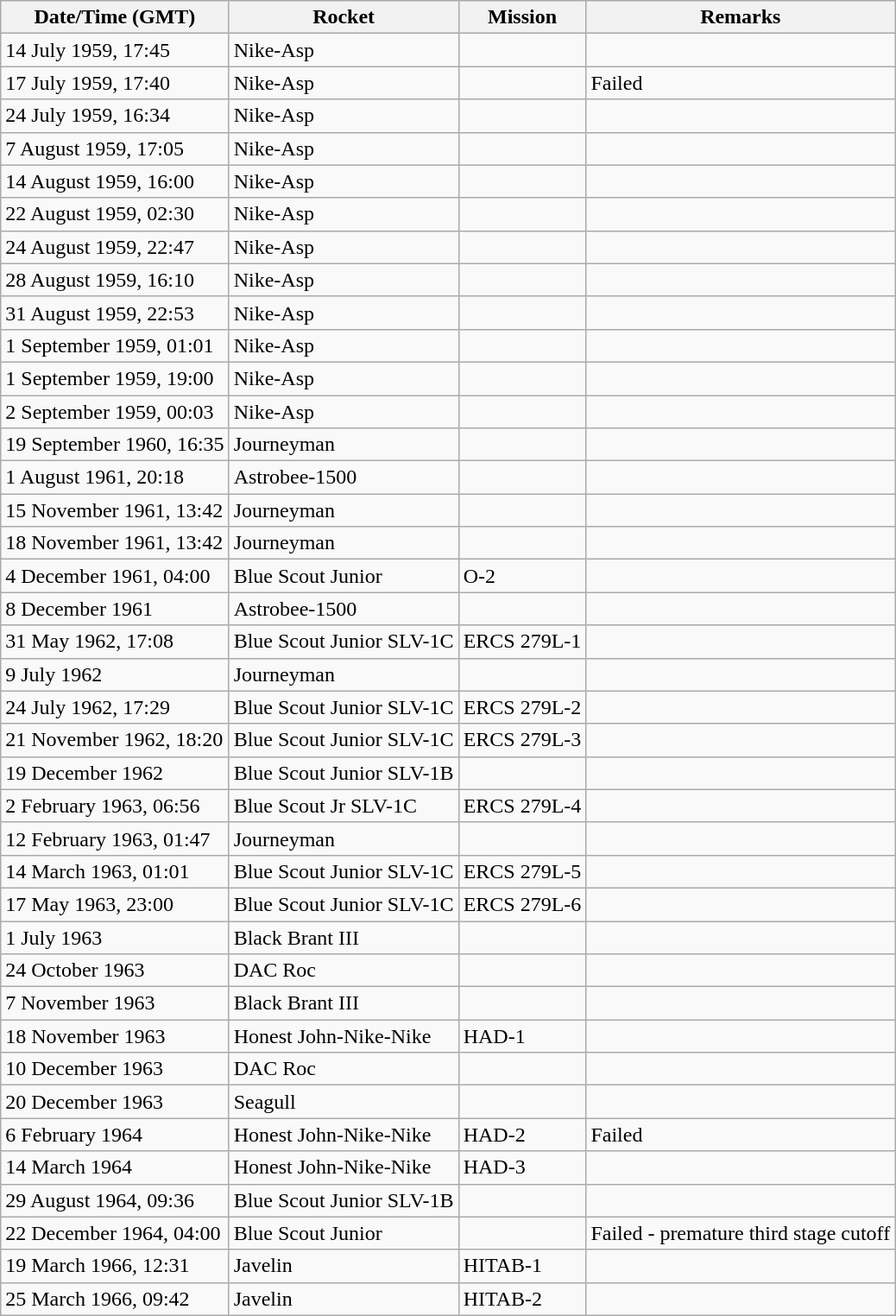<table class="wikitable">
<tr>
<th>Date/Time (GMT)</th>
<th>Rocket</th>
<th>Mission</th>
<th>Remarks</th>
</tr>
<tr>
<td>14 July 1959, 17:45</td>
<td>Nike-Asp</td>
<td></td>
<td></td>
</tr>
<tr>
<td>17 July 1959, 17:40</td>
<td>Nike-Asp</td>
<td></td>
<td>Failed</td>
</tr>
<tr>
<td>24 July 1959, 16:34</td>
<td>Nike-Asp</td>
<td></td>
<td></td>
</tr>
<tr>
<td>7 August 1959, 17:05</td>
<td>Nike-Asp</td>
<td></td>
<td></td>
</tr>
<tr>
<td>14 August 1959, 16:00</td>
<td>Nike-Asp</td>
<td></td>
<td></td>
</tr>
<tr>
<td>22 August 1959, 02:30</td>
<td>Nike-Asp</td>
<td></td>
<td></td>
</tr>
<tr>
<td>24 August 1959, 22:47</td>
<td>Nike-Asp</td>
<td></td>
<td></td>
</tr>
<tr>
<td>28 August 1959, 16:10</td>
<td>Nike-Asp</td>
<td></td>
<td></td>
</tr>
<tr>
<td>31 August 1959, 22:53</td>
<td>Nike-Asp</td>
<td></td>
<td></td>
</tr>
<tr>
<td>1 September 1959, 01:01</td>
<td>Nike-Asp</td>
<td></td>
<td></td>
</tr>
<tr>
<td>1 September 1959, 19:00</td>
<td>Nike-Asp</td>
<td></td>
<td></td>
</tr>
<tr>
<td>2 September 1959, 00:03</td>
<td>Nike-Asp</td>
<td></td>
<td></td>
</tr>
<tr>
<td>19 September 1960, 16:35</td>
<td>Journeyman</td>
<td></td>
<td></td>
</tr>
<tr>
<td>1 August 1961, 20:18</td>
<td>Astrobee-1500</td>
<td></td>
<td></td>
</tr>
<tr>
<td>15 November 1961, 13:42</td>
<td>Journeyman</td>
<td></td>
<td></td>
</tr>
<tr>
<td>18 November 1961, 13:42</td>
<td>Journeyman</td>
<td></td>
<td></td>
</tr>
<tr>
<td>4 December 1961, 04:00</td>
<td>Blue Scout Junior</td>
<td>O-2</td>
<td></td>
</tr>
<tr>
<td>8 December 1961</td>
<td>Astrobee-1500</td>
<td></td>
<td></td>
</tr>
<tr>
<td>31 May 1962, 17:08</td>
<td>Blue Scout Junior SLV-1C</td>
<td>ERCS 279L-1</td>
<td></td>
</tr>
<tr>
<td>9 July 1962</td>
<td>Journeyman</td>
<td></td>
<td></td>
</tr>
<tr>
<td>24 July 1962, 17:29</td>
<td>Blue Scout Junior SLV-1C</td>
<td>ERCS 279L-2</td>
<td></td>
</tr>
<tr>
<td>21 November 1962, 18:20</td>
<td>Blue Scout Junior SLV-1C</td>
<td>ERCS 279L-3</td>
<td></td>
</tr>
<tr>
<td>19 December 1962</td>
<td>Blue Scout Junior SLV-1B</td>
<td></td>
<td></td>
</tr>
<tr>
<td>2 February 1963, 06:56</td>
<td>Blue Scout Jr SLV-1C</td>
<td>ERCS 279L-4</td>
<td></td>
</tr>
<tr>
<td>12 February 1963, 01:47</td>
<td>Journeyman</td>
<td></td>
<td></td>
</tr>
<tr>
<td>14 March 1963, 01:01</td>
<td>Blue Scout Junior SLV-1C</td>
<td>ERCS 279L-5</td>
<td></td>
</tr>
<tr>
<td>17 May 1963, 23:00</td>
<td>Blue Scout Junior SLV-1C</td>
<td>ERCS 279L-6</td>
<td></td>
</tr>
<tr>
<td>1 July 1963</td>
<td>Black Brant III</td>
<td></td>
</tr>
<tr>
<td>24 October 1963</td>
<td>DAC Roc</td>
<td></td>
<td></td>
</tr>
<tr>
<td>7 November 1963</td>
<td>Black Brant III</td>
<td></td>
<td></td>
</tr>
<tr>
<td>18 November 1963</td>
<td>Honest John-Nike-Nike</td>
<td>HAD-1</td>
<td></td>
</tr>
<tr>
<td>10 December 1963</td>
<td>DAC Roc</td>
<td></td>
<td></td>
</tr>
<tr>
<td>20 December 1963</td>
<td>Seagull</td>
<td></td>
<td></td>
</tr>
<tr>
<td>6 February 1964</td>
<td>Honest John-Nike-Nike</td>
<td>HAD-2</td>
<td>Failed</td>
</tr>
<tr>
<td>14 March 1964</td>
<td>Honest John-Nike-Nike</td>
<td>HAD-3</td>
<td></td>
</tr>
<tr>
<td>29 August 1964, 09:36</td>
<td>Blue Scout Junior SLV-1B</td>
<td></td>
</tr>
<tr>
<td>22 December 1964, 04:00</td>
<td>Blue Scout Junior</td>
<td></td>
<td>Failed - premature third stage cutoff</td>
</tr>
<tr>
<td>19 March 1966, 12:31</td>
<td>Javelin</td>
<td>HITAB-1</td>
<td></td>
</tr>
<tr>
<td>25 March 1966, 09:42</td>
<td>Javelin</td>
<td>HITAB-2</td>
<td></td>
</tr>
</table>
